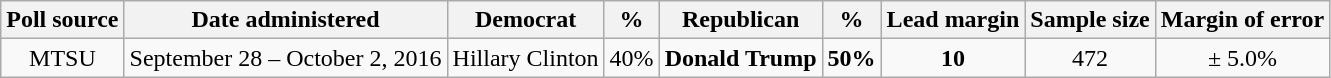<table class="wikitable" style="text-align:center;">
<tr>
<th>Poll source</th>
<th>Date administered</th>
<th>Democrat</th>
<th>%</th>
<th>Republican</th>
<th>%</th>
<th>Lead margin</th>
<th>Sample size</th>
<th>Margin of error</th>
</tr>
<tr>
<td>MTSU</td>
<td>September 28 – October 2, 2016</td>
<td>Hillary Clinton</td>
<td>40%</td>
<td><strong>Donald Trump</strong></td>
<td><strong>50%</strong></td>
<td><strong>10</strong></td>
<td>472</td>
<td>± 5.0%</td>
</tr>
</table>
